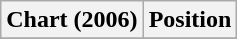<table class="wikitable">
<tr>
<th>Chart (2006)</th>
<th>Position</th>
</tr>
<tr>
</tr>
</table>
